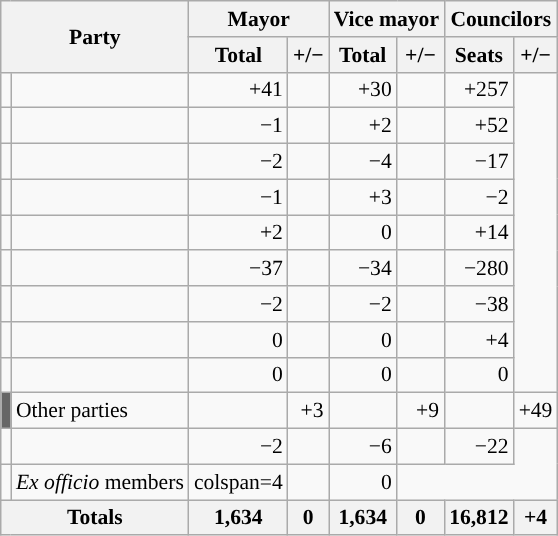<table class="wikitable" style="text-align:right; font-size:90%;">
<tr>
<th colspan="2" rowspan="2">Party</th>
<th colspan="2">Mayor</th>
<th colspan="2">Vice mayor</th>
<th colspan="2">Councilors</th>
</tr>
<tr>
<th>Total</th>
<th>+/−</th>
<th>Total</th>
<th>+/−</th>
<th>Seats</th>
<th>+/−</th>
</tr>
<tr>
<td></td>
<td></td>
<td>+41</td>
<td></td>
<td>+30</td>
<td></td>
<td>+257</td>
</tr>
<tr>
<td></td>
<td></td>
<td>−1</td>
<td></td>
<td>+2</td>
<td></td>
<td>+52</td>
</tr>
<tr>
<td></td>
<td></td>
<td>−2</td>
<td></td>
<td>−4</td>
<td></td>
<td>−17</td>
</tr>
<tr>
<td></td>
<td></td>
<td>−1</td>
<td></td>
<td>+3</td>
<td></td>
<td>−2</td>
</tr>
<tr>
<td></td>
<td></td>
<td>+2</td>
<td></td>
<td>0</td>
<td></td>
<td>+14</td>
</tr>
<tr>
<td></td>
<td></td>
<td>−37</td>
<td></td>
<td>−34</td>
<td></td>
<td>−280</td>
</tr>
<tr>
<td></td>
<td></td>
<td>−2</td>
<td></td>
<td>−2</td>
<td></td>
<td>−38</td>
</tr>
<tr>
<td></td>
<td></td>
<td>0</td>
<td></td>
<td>0</td>
<td></td>
<td>+4</td>
</tr>
<tr>
<td></td>
<td></td>
<td>0</td>
<td></td>
<td>0</td>
<td></td>
<td>0</td>
</tr>
<tr>
<td bgcolor=#666666></td>
<td align="left">Other parties</td>
<td></td>
<td>+3</td>
<td></td>
<td>+9</td>
<td></td>
<td>+49</td>
</tr>
<tr>
<td></td>
<td></td>
<td>−2</td>
<td></td>
<td>−6</td>
<td></td>
<td>−22</td>
</tr>
<tr>
<td></td>
<td align="left"><em>Ex officio</em> members</td>
<td>colspan=4 </td>
<td></td>
<td>0</td>
</tr>
<tr>
<th colspan="2">Totals</th>
<th>1,634</th>
<th>0</th>
<th>1,634</th>
<th>0</th>
<th>16,812</th>
<th>+4</th>
</tr>
</table>
